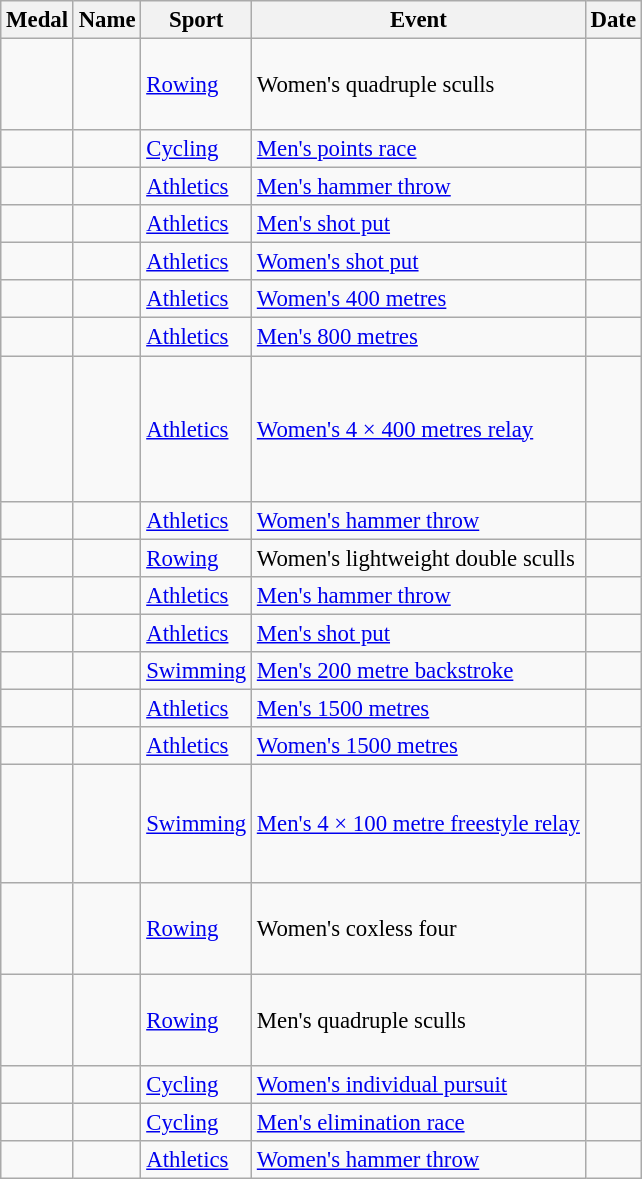<table class="wikitable sortable"  style="font-size:95%">
<tr>
<th>Medal</th>
<th>Name</th>
<th>Sport</th>
<th>Event</th>
<th>Date</th>
</tr>
<tr>
<td></td>
<td><br><br><br></td>
<td><a href='#'>Rowing</a></td>
<td>Women's quadruple sculls</td>
<td></td>
</tr>
<tr>
<td></td>
<td></td>
<td><a href='#'>Cycling</a></td>
<td><a href='#'>Men's points race</a></td>
<td></td>
</tr>
<tr>
<td></td>
<td></td>
<td><a href='#'>Athletics</a></td>
<td><a href='#'>Men's hammer throw</a></td>
<td></td>
</tr>
<tr>
<td></td>
<td></td>
<td><a href='#'>Athletics</a></td>
<td><a href='#'>Men's shot put</a></td>
<td></td>
</tr>
<tr>
<td></td>
<td></td>
<td><a href='#'>Athletics</a></td>
<td><a href='#'>Women's shot put</a></td>
<td></td>
</tr>
<tr>
<td></td>
<td></td>
<td><a href='#'>Athletics</a></td>
<td><a href='#'>Women's 400 metres</a></td>
<td></td>
</tr>
<tr>
<td></td>
<td></td>
<td><a href='#'>Athletics</a></td>
<td><a href='#'>Men's 800 metres</a></td>
<td></td>
</tr>
<tr>
<td></td>
<td><br><br><br><br><br></td>
<td><a href='#'>Athletics</a></td>
<td><a href='#'>Women's 4 × 400 metres relay</a></td>
<td></td>
</tr>
<tr>
<td></td>
<td></td>
<td><a href='#'>Athletics</a></td>
<td><a href='#'>Women's hammer throw</a></td>
<td></td>
</tr>
<tr>
<td></td>
<td><br></td>
<td><a href='#'>Rowing</a></td>
<td>Women's lightweight double sculls</td>
<td></td>
</tr>
<tr>
<td></td>
<td></td>
<td><a href='#'>Athletics</a></td>
<td><a href='#'>Men's hammer throw</a></td>
<td></td>
</tr>
<tr>
<td></td>
<td></td>
<td><a href='#'>Athletics</a></td>
<td><a href='#'>Men's shot put</a></td>
<td></td>
</tr>
<tr>
<td></td>
<td></td>
<td><a href='#'>Swimming</a></td>
<td><a href='#'>Men's 200 metre backstroke</a></td>
<td></td>
</tr>
<tr>
<td></td>
<td></td>
<td><a href='#'>Athletics</a></td>
<td><a href='#'>Men's 1500 metres</a></td>
<td></td>
</tr>
<tr>
<td></td>
<td></td>
<td><a href='#'>Athletics</a></td>
<td><a href='#'>Women's 1500 metres</a></td>
<td></td>
</tr>
<tr>
<td></td>
<td><br><br><br><br> </td>
<td><a href='#'>Swimming</a></td>
<td><a href='#'>Men's 4 × 100 metre freestyle relay</a></td>
<td></td>
</tr>
<tr>
<td></td>
<td><br><br><br></td>
<td><a href='#'>Rowing</a></td>
<td>Women's coxless four</td>
<td></td>
</tr>
<tr>
<td></td>
<td><br><br><br></td>
<td><a href='#'>Rowing</a></td>
<td>Men's quadruple sculls</td>
<td></td>
</tr>
<tr>
<td></td>
<td></td>
<td><a href='#'>Cycling</a></td>
<td><a href='#'>Women's individual pursuit</a></td>
<td></td>
</tr>
<tr>
<td></td>
<td></td>
<td><a href='#'>Cycling</a></td>
<td><a href='#'>Men's elimination race</a></td>
<td></td>
</tr>
<tr>
<td></td>
<td></td>
<td><a href='#'>Athletics</a></td>
<td><a href='#'>Women's hammer throw</a></td>
<td></td>
</tr>
</table>
